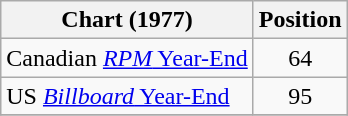<table class="wikitable sortable" style="text-align:center;">
<tr>
<th scope="col">Chart (1977)</th>
<th scope="col">Position</th>
</tr>
<tr>
<td scope="row" align="left">Canadian <a href='#'><em>RPM</em> Year-End</a></td>
<td>64</td>
</tr>
<tr>
<td scope="row" align="left">US <a href='#'><em>Billboard</em> Year-End</a></td>
<td>95</td>
</tr>
<tr>
</tr>
</table>
